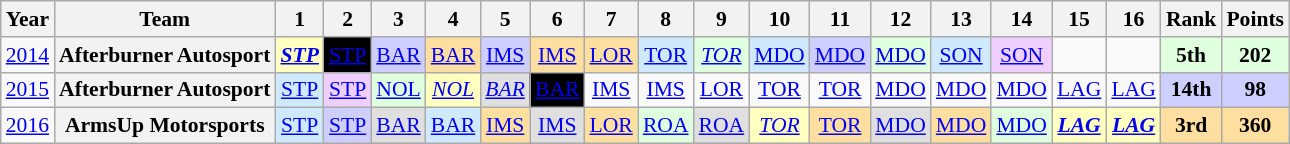<table class="wikitable" style="text-align:center; font-size:90%">
<tr>
<th>Year</th>
<th>Team</th>
<th>1</th>
<th>2</th>
<th>3</th>
<th>4</th>
<th>5</th>
<th>6</th>
<th>7</th>
<th>8</th>
<th>9</th>
<th>10</th>
<th>11</th>
<th>12</th>
<th>13</th>
<th>14</th>
<th>15</th>
<th>16</th>
<th>Rank</th>
<th>Points</th>
</tr>
<tr>
<td><a href='#'>2014</a></td>
<th>Afterburner Autosport</th>
<td style="background:#FFFFBF;"><strong><em><a href='#'>STP</a></em></strong><br></td>
<td style="background:#000000; color:white;"><a href='#'><span>STP</span></a><br></td>
<td style="background:#CFCFFF;"><a href='#'>BAR</a><br></td>
<td style="background:#FFDF9F;"><a href='#'>BAR</a><br></td>
<td style="background:#CFCFFF;"><a href='#'>IMS</a><br></td>
<td style="background:#FFDF9F;"><a href='#'>IMS</a><br></td>
<td style="background:#FFDF9F;"><a href='#'>LOR</a><br></td>
<td style="background:#CFEAFF;"><a href='#'>TOR</a><br></td>
<td style="background:#DFFFDF;"><em><a href='#'>TOR</a></em><br></td>
<td style="background:#CFEAFF;"><a href='#'>MDO</a><br></td>
<td style="background:#CFCFFF;"><a href='#'>MDO</a><br></td>
<td style="background:#DFFFDF;"><a href='#'>MDO</a><br></td>
<td style="background:#CFEAFF;"><a href='#'>SON</a><br></td>
<td style="background:#EFCFFF;"><a href='#'>SON</a><br></td>
<td></td>
<td></td>
<th style="background:#DFFFDF;">5th</th>
<th style="background:#DFFFDF;">202</th>
</tr>
<tr>
<td><a href='#'>2015</a></td>
<th>Afterburner Autosport</th>
<td style="background:#CFEAFF;"><a href='#'>STP</a><br></td>
<td style="background:#EFCFFF;"><a href='#'>STP</a><br></td>
<td style="background:#DFFFDF;"><a href='#'>NOL</a><br></td>
<td style="background:#FFFFBF;"><em><a href='#'>NOL</a></em><br></td>
<td style="background:#DFDFDF;"><em><a href='#'>BAR</a></em><br></td>
<td style="background:#000000; color:white;"><a href='#'><span>BAR</span></a><br></td>
<td><a href='#'>IMS</a></td>
<td><a href='#'>IMS</a></td>
<td><a href='#'>LOR</a></td>
<td><a href='#'>TOR</a></td>
<td><a href='#'>TOR</a></td>
<td><a href='#'>MDO</a></td>
<td><a href='#'>MDO</a></td>
<td><a href='#'>MDO</a></td>
<td><a href='#'>LAG</a></td>
<td><a href='#'>LAG</a></td>
<th style="background:#CFCFFF;">14th</th>
<th style="background:#CFCFFF;">98</th>
</tr>
<tr>
<td><a href='#'>2016</a></td>
<th>ArmsUp Motorsports</th>
<td style="background:#CFEAFF;"><a href='#'>STP</a><br></td>
<td style="background:#CFCFFF;"><a href='#'>STP</a><br></td>
<td style="background:#DFDFDF;"><a href='#'>BAR</a><br></td>
<td style="background:#CFEAFF;"><a href='#'>BAR</a><br></td>
<td style="background:#FFDF9F;"><a href='#'>IMS</a><br></td>
<td style="background:#DFDFDF;"><a href='#'>IMS</a><br></td>
<td style="background:#FFDF9F;"><a href='#'>LOR</a><br></td>
<td style="background:#DFFFDF;"><a href='#'>ROA</a><br></td>
<td style="background:#DFDFDF;"><a href='#'>ROA</a><br></td>
<td style="background:#FFFFBF;"><em><a href='#'>TOR</a></em><br></td>
<td style="background:#FFDF9F;"><a href='#'>TOR</a><br></td>
<td style="background:#DFDFDF;"><a href='#'>MDO</a><br></td>
<td style="background:#FFDF9F;"><a href='#'>MDO</a><br></td>
<td style="background:#DFFFDF;"><a href='#'>MDO</a><br></td>
<td style="background:#FFFFBF;"><strong><em><a href='#'>LAG</a></em></strong><br></td>
<td style="background:#FFFFBF;"><strong><em><a href='#'>LAG</a></em></strong><br></td>
<th style="background:#FFDF9F;">3rd</th>
<th style="background:#FFDF9F;">360</th>
</tr>
</table>
